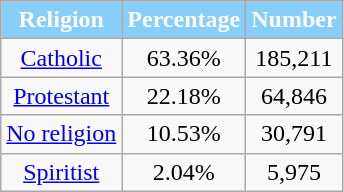<table class="wikitable">
<tr>
<th style="background:#87CEFA; color:white">Religion</th>
<th style="background:#87CEFA; color:white">Percentage</th>
<th style="background:#87CEFA; color:white">Number</th>
</tr>
<tr align="center">
<td><a href='#'>Catholic</a></td>
<td>63.36%</td>
<td>185,211</td>
</tr>
<tr align="center">
<td><a href='#'>Protestant</a></td>
<td>22.18%</td>
<td>64,846</td>
</tr>
<tr align="center">
<td><a href='#'>No religion</a></td>
<td>10.53%</td>
<td>30,791</td>
</tr>
<tr align="center">
<td><a href='#'>Spiritist</a></td>
<td>2.04%</td>
<td>5,975</td>
</tr>
</table>
